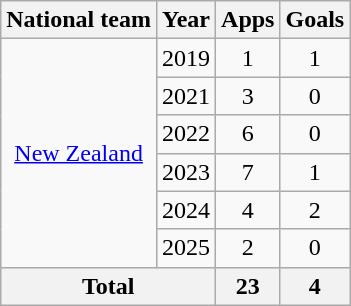<table class=wikitable style=text-align:center>
<tr>
<th>National team</th>
<th>Year</th>
<th>Apps</th>
<th>Goals</th>
</tr>
<tr>
<td rowspan="6"><a href='#'>New Zealand</a></td>
<td>2019</td>
<td>1</td>
<td>1</td>
</tr>
<tr>
<td>2021</td>
<td>3</td>
<td>0</td>
</tr>
<tr>
<td>2022</td>
<td>6</td>
<td>0</td>
</tr>
<tr>
<td>2023</td>
<td>7</td>
<td>1</td>
</tr>
<tr>
<td>2024</td>
<td>4</td>
<td>2</td>
</tr>
<tr>
<td>2025</td>
<td>2</td>
<td>0</td>
</tr>
<tr>
<th colspan="2">Total</th>
<th>23</th>
<th>4</th>
</tr>
</table>
